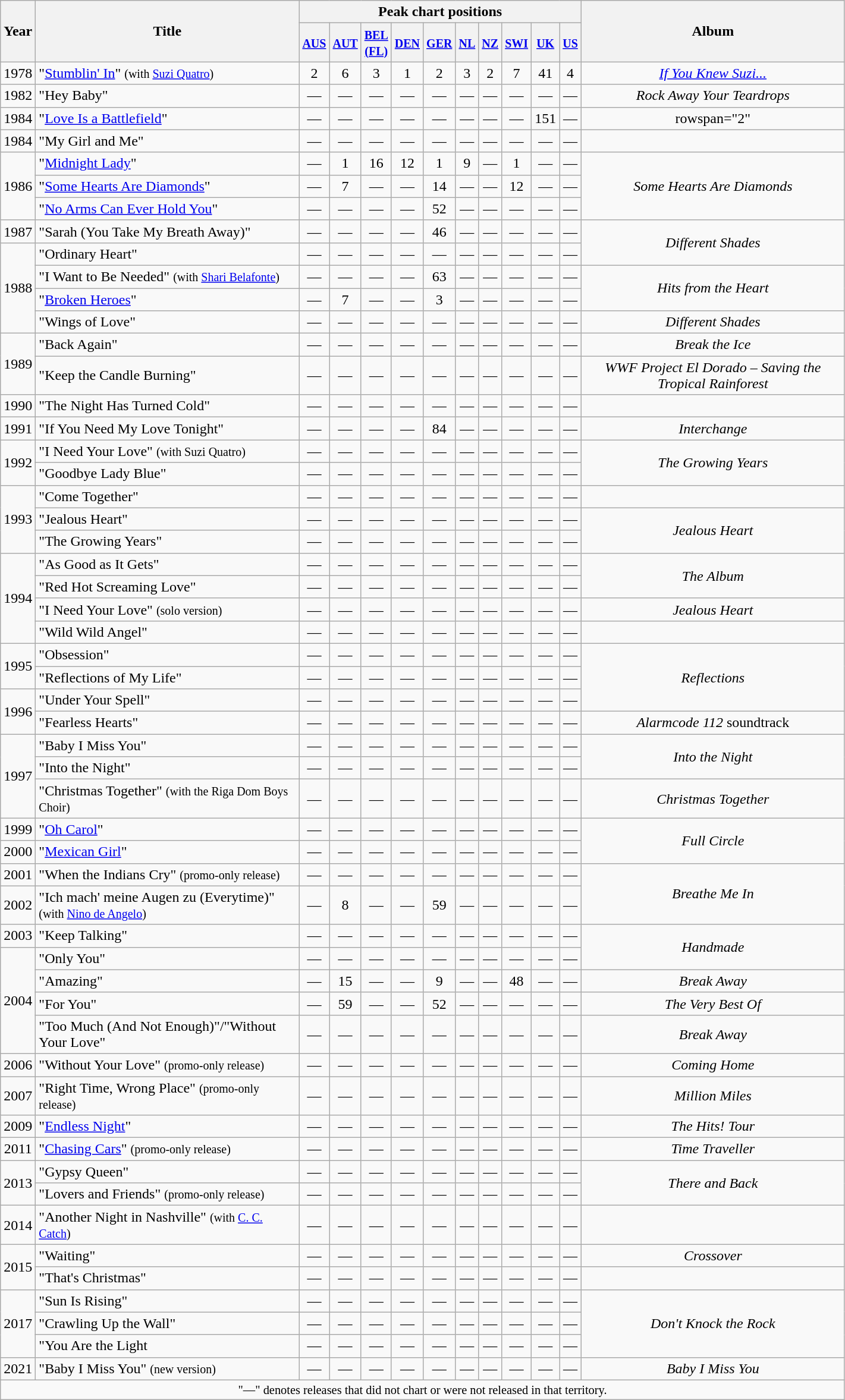<table class="wikitable" style="text-align:center">
<tr>
<th rowspan="2">Year</th>
<th rowspan="2" style="width:18em;">Title</th>
<th colspan="10">Peak chart positions</th>
<th rowspan="2" style="width:18em;">Album</th>
</tr>
<tr>
<th><small><a href='#'>AUS</a></small><br></th>
<th><small><a href='#'>AUT</a></small><br></th>
<th><small><a href='#'>BEL<br>(FL)</a></small><br></th>
<th><small><a href='#'>DEN</a></small><br></th>
<th><small><a href='#'>GER</a></small><br></th>
<th><small><a href='#'>NL</a></small><br></th>
<th><small><a href='#'>NZ</a></small><br></th>
<th><small><a href='#'>SWI</a></small><br></th>
<th><small><a href='#'>UK</a></small><br></th>
<th><small><a href='#'>US</a></small><br></th>
</tr>
<tr>
<td>1978</td>
<td align="left">"<a href='#'>Stumblin' In</a>" <small>(with <a href='#'>Suzi Quatro</a>)</small></td>
<td>2</td>
<td>6</td>
<td>3</td>
<td>1</td>
<td>2</td>
<td>3</td>
<td>2</td>
<td>7</td>
<td>41</td>
<td>4</td>
<td><em><a href='#'>If You Knew Suzi...</a></em></td>
</tr>
<tr>
<td>1982</td>
<td align="left">"Hey Baby"</td>
<td>—</td>
<td>—</td>
<td>—</td>
<td>—</td>
<td>—</td>
<td>—</td>
<td>—</td>
<td>—</td>
<td>—</td>
<td>—</td>
<td><em>Rock Away Your Teardrops</em></td>
</tr>
<tr>
<td>1984</td>
<td align="left">"<a href='#'>Love Is a Battlefield</a>"</td>
<td>—</td>
<td>—</td>
<td>—</td>
<td>—</td>
<td>—</td>
<td>—</td>
<td>—</td>
<td>—</td>
<td>151</td>
<td>—</td>
<td>rowspan="2" </td>
</tr>
<tr>
<td>1984</td>
<td align="left">"My Girl and Me"</td>
<td>—</td>
<td>—</td>
<td>—</td>
<td>—</td>
<td>—</td>
<td>—</td>
<td>—</td>
<td>—</td>
<td>—</td>
<td>—</td>
</tr>
<tr>
<td rowspan="3">1986</td>
<td align="left">"<a href='#'>Midnight Lady</a>"</td>
<td>—</td>
<td>1</td>
<td>16</td>
<td>12</td>
<td>1</td>
<td>9</td>
<td>—</td>
<td>1</td>
<td>—</td>
<td>—</td>
<td rowspan="3"><em>Some Hearts Are Diamonds</em></td>
</tr>
<tr>
<td align="left">"<a href='#'>Some Hearts Are Diamonds</a>"</td>
<td>—</td>
<td>7</td>
<td>—</td>
<td>—</td>
<td>14</td>
<td>—</td>
<td>—</td>
<td>12</td>
<td>—</td>
<td>—</td>
</tr>
<tr>
<td align="left">"<a href='#'>No Arms Can Ever Hold You</a>"</td>
<td>—</td>
<td>—</td>
<td>—</td>
<td>—</td>
<td>52</td>
<td>—</td>
<td>—</td>
<td>—</td>
<td>—</td>
<td>—</td>
</tr>
<tr>
<td>1987</td>
<td align="left">"Sarah (You Take My Breath Away)"</td>
<td>—</td>
<td>—</td>
<td>—</td>
<td>—</td>
<td>46</td>
<td>—</td>
<td>—</td>
<td>—</td>
<td>—</td>
<td>—</td>
<td rowspan="2"><em>Different Shades</em></td>
</tr>
<tr>
<td rowspan="4">1988</td>
<td align="left">"Ordinary Heart"</td>
<td>—</td>
<td>—</td>
<td>—</td>
<td>—</td>
<td>—</td>
<td>—</td>
<td>—</td>
<td>—</td>
<td>—</td>
<td>—</td>
</tr>
<tr>
<td align="left">"I Want to Be Needed" <small>(with <a href='#'>Shari Belafonte</a>)</small></td>
<td>—</td>
<td>—</td>
<td>—</td>
<td>—</td>
<td>63</td>
<td>—</td>
<td>—</td>
<td>—</td>
<td>—</td>
<td>—</td>
<td rowspan="2"><em>Hits from the Heart</em></td>
</tr>
<tr>
<td align="left">"<a href='#'>Broken Heroes</a>"</td>
<td>—</td>
<td>7</td>
<td>—</td>
<td>—</td>
<td>3</td>
<td>—</td>
<td>—</td>
<td>—</td>
<td>—</td>
<td>—</td>
</tr>
<tr>
<td align="left">"Wings of Love"</td>
<td>—</td>
<td>—</td>
<td>—</td>
<td>—</td>
<td>—</td>
<td>—</td>
<td>—</td>
<td>—</td>
<td>—</td>
<td>—</td>
<td><em>Different Shades</em></td>
</tr>
<tr>
<td rowspan="2">1989</td>
<td align="left">"Back Again"</td>
<td>—</td>
<td>—</td>
<td>—</td>
<td>—</td>
<td>—</td>
<td>—</td>
<td>—</td>
<td>—</td>
<td>—</td>
<td>—</td>
<td><em>Break the Ice</em></td>
</tr>
<tr>
<td align="left">"Keep the Candle Burning"</td>
<td>—</td>
<td>—</td>
<td>—</td>
<td>—</td>
<td>—</td>
<td>—</td>
<td>—</td>
<td>—</td>
<td>—</td>
<td>—</td>
<td><em>WWF Project El Dorado – Saving the Tropical Rainforest</em></td>
</tr>
<tr>
<td>1990</td>
<td align="left">"The Night Has Turned Cold"</td>
<td>—</td>
<td>—</td>
<td>—</td>
<td>—</td>
<td>—</td>
<td>—</td>
<td>—</td>
<td>—</td>
<td>—</td>
<td>—</td>
<td></td>
</tr>
<tr>
<td>1991</td>
<td align="left">"If You Need My Love Tonight"</td>
<td>—</td>
<td>—</td>
<td>—</td>
<td>—</td>
<td>84</td>
<td>—</td>
<td>—</td>
<td>—</td>
<td>—</td>
<td>—</td>
<td><em>Interchange</em></td>
</tr>
<tr>
<td rowspan="2">1992</td>
<td align="left">"I Need Your Love" <small>(with Suzi Quatro)</small></td>
<td>—</td>
<td>—</td>
<td>—</td>
<td>—</td>
<td>—</td>
<td>—</td>
<td>—</td>
<td>—</td>
<td>—</td>
<td>—</td>
<td rowspan="2"><em>The Growing Years</em></td>
</tr>
<tr>
<td align="left">"Goodbye Lady Blue"</td>
<td>—</td>
<td>—</td>
<td>—</td>
<td>—</td>
<td>—</td>
<td>—</td>
<td>—</td>
<td>—</td>
<td>—</td>
<td>—</td>
</tr>
<tr>
<td rowspan="3">1993</td>
<td align="left">"Come Together"</td>
<td>—</td>
<td>—</td>
<td>—</td>
<td>—</td>
<td>—</td>
<td>—</td>
<td>—</td>
<td>—</td>
<td>—</td>
<td>—</td>
<td></td>
</tr>
<tr>
<td align="left">"Jealous Heart"</td>
<td>—</td>
<td>—</td>
<td>—</td>
<td>—</td>
<td>—</td>
<td>—</td>
<td>—</td>
<td>—</td>
<td>—</td>
<td>—</td>
<td rowspan="2"><em>Jealous Heart</em></td>
</tr>
<tr>
<td align="left">"The Growing Years"</td>
<td>—</td>
<td>—</td>
<td>—</td>
<td>—</td>
<td>—</td>
<td>—</td>
<td>—</td>
<td>—</td>
<td>—</td>
<td>—</td>
</tr>
<tr>
<td rowspan="4">1994</td>
<td align="left">"As Good as It Gets"</td>
<td>—</td>
<td>—</td>
<td>—</td>
<td>—</td>
<td>—</td>
<td>—</td>
<td>—</td>
<td>—</td>
<td>—</td>
<td>—</td>
<td rowspan="2"><em>The Album</em></td>
</tr>
<tr>
<td align="left">"Red Hot Screaming Love"</td>
<td>—</td>
<td>—</td>
<td>—</td>
<td>—</td>
<td>—</td>
<td>—</td>
<td>—</td>
<td>—</td>
<td>—</td>
<td>—</td>
</tr>
<tr>
<td align="left">"I Need Your Love" <small>(solo version)</small></td>
<td>—</td>
<td>—</td>
<td>—</td>
<td>—</td>
<td>—</td>
<td>—</td>
<td>—</td>
<td>—</td>
<td>—</td>
<td>—</td>
<td><em>Jealous Heart</em></td>
</tr>
<tr>
<td align="left">"Wild Wild Angel"</td>
<td>—</td>
<td>—</td>
<td>—</td>
<td>—</td>
<td>—</td>
<td>—</td>
<td>—</td>
<td>—</td>
<td>—</td>
<td>—</td>
<td></td>
</tr>
<tr>
<td rowspan="2">1995</td>
<td align="left">"Obsession"</td>
<td>—</td>
<td>—</td>
<td>—</td>
<td>—</td>
<td>—</td>
<td>—</td>
<td>—</td>
<td>—</td>
<td>—</td>
<td>—</td>
<td rowspan="3"><em>Reflections</em></td>
</tr>
<tr>
<td align="left">"Reflections of My Life"</td>
<td>—</td>
<td>—</td>
<td>—</td>
<td>—</td>
<td>—</td>
<td>—</td>
<td>—</td>
<td>—</td>
<td>—</td>
<td>—</td>
</tr>
<tr>
<td rowspan="2">1996</td>
<td align="left">"Under Your Spell"</td>
<td>—</td>
<td>—</td>
<td>—</td>
<td>—</td>
<td>—</td>
<td>—</td>
<td>—</td>
<td>—</td>
<td>—</td>
<td>—</td>
</tr>
<tr>
<td align="left">"Fearless Hearts"</td>
<td>—</td>
<td>—</td>
<td>—</td>
<td>—</td>
<td>—</td>
<td>—</td>
<td>—</td>
<td>—</td>
<td>—</td>
<td>—</td>
<td><em>Alarmcode 112</em> soundtrack</td>
</tr>
<tr>
<td rowspan="3">1997</td>
<td align="left">"Baby I Miss You"</td>
<td>—</td>
<td>—</td>
<td>—</td>
<td>—</td>
<td>—</td>
<td>—</td>
<td>—</td>
<td>—</td>
<td>—</td>
<td>—</td>
<td rowspan="2"><em>Into the Night</em></td>
</tr>
<tr>
<td align="left">"Into the Night"</td>
<td>—</td>
<td>—</td>
<td>—</td>
<td>—</td>
<td>—</td>
<td>—</td>
<td>—</td>
<td>—</td>
<td>—</td>
<td>—</td>
</tr>
<tr>
<td align="left">"Christmas Together" <small>(with the Riga Dom Boys Choir)</small></td>
<td>—</td>
<td>—</td>
<td>—</td>
<td>—</td>
<td>—</td>
<td>—</td>
<td>—</td>
<td>—</td>
<td>—</td>
<td>—</td>
<td><em>Christmas Together</em></td>
</tr>
<tr>
<td>1999</td>
<td align="left">"<a href='#'>Oh Carol</a>"</td>
<td>—</td>
<td>—</td>
<td>—</td>
<td>—</td>
<td>—</td>
<td>—</td>
<td>—</td>
<td>—</td>
<td>—</td>
<td>—</td>
<td rowspan="2"><em>Full Circle</em></td>
</tr>
<tr>
<td>2000</td>
<td align="left">"<a href='#'>Mexican Girl</a>"</td>
<td>—</td>
<td>—</td>
<td>—</td>
<td>—</td>
<td>—</td>
<td>—</td>
<td>—</td>
<td>—</td>
<td>—</td>
<td>—</td>
</tr>
<tr>
<td>2001</td>
<td align="left">"When the Indians Cry" <small>(promo-only release)</small></td>
<td>—</td>
<td>—</td>
<td>—</td>
<td>—</td>
<td>—</td>
<td>—</td>
<td>—</td>
<td>—</td>
<td>—</td>
<td>—</td>
<td rowspan="2"><em>Breathe Me In</em></td>
</tr>
<tr>
<td>2002</td>
<td align="left">"Ich mach' meine Augen zu (Everytime)" <small>(with <a href='#'>Nino de Angelo</a>)</small></td>
<td>—</td>
<td>8</td>
<td>—</td>
<td>—</td>
<td>59</td>
<td>—</td>
<td>—</td>
<td>—</td>
<td>—</td>
<td>—</td>
</tr>
<tr>
<td>2003</td>
<td align="left">"Keep Talking"</td>
<td>—</td>
<td>—</td>
<td>—</td>
<td>—</td>
<td>—</td>
<td>—</td>
<td>—</td>
<td>—</td>
<td>—</td>
<td>—</td>
<td rowspan="2"><em>Handmade</em></td>
</tr>
<tr>
<td rowspan="4">2004</td>
<td align="left">"Only You"</td>
<td>—</td>
<td>—</td>
<td>—</td>
<td>—</td>
<td>—</td>
<td>—</td>
<td>—</td>
<td>—</td>
<td>—</td>
<td>—</td>
</tr>
<tr>
<td align="left">"Amazing"</td>
<td>—</td>
<td>15</td>
<td>—</td>
<td>—</td>
<td>9</td>
<td>—</td>
<td>—</td>
<td>48</td>
<td>—</td>
<td>—</td>
<td><em>Break Away</em></td>
</tr>
<tr>
<td align="left">"For You"</td>
<td>—</td>
<td>59</td>
<td>—</td>
<td>—</td>
<td>52</td>
<td>—</td>
<td>—</td>
<td>—</td>
<td>—</td>
<td>—</td>
<td><em>The Very Best Of</em></td>
</tr>
<tr>
<td align="left">"Too Much (And Not Enough)"/"Without Your Love"</td>
<td>—</td>
<td>—</td>
<td>—</td>
<td>—</td>
<td>—</td>
<td>—</td>
<td>—</td>
<td>—</td>
<td>—</td>
<td>—</td>
<td><em>Break Away</em></td>
</tr>
<tr>
<td>2006</td>
<td align="left">"Without Your Love" <small>(promo-only release)</small></td>
<td>—</td>
<td>—</td>
<td>—</td>
<td>—</td>
<td>—</td>
<td>—</td>
<td>—</td>
<td>—</td>
<td>—</td>
<td>—</td>
<td><em>Coming Home</em></td>
</tr>
<tr>
<td>2007</td>
<td align="left">"Right Time, Wrong Place" <small>(promo-only release)</small></td>
<td>—</td>
<td>—</td>
<td>—</td>
<td>—</td>
<td>—</td>
<td>—</td>
<td>—</td>
<td>—</td>
<td>—</td>
<td>—</td>
<td><em>Million Miles</em></td>
</tr>
<tr>
<td>2009</td>
<td align="left">"<a href='#'>Endless Night</a>"</td>
<td>—</td>
<td>—</td>
<td>—</td>
<td>—</td>
<td>—</td>
<td>—</td>
<td>—</td>
<td>—</td>
<td>—</td>
<td>—</td>
<td><em>The Hits! Tour</em></td>
</tr>
<tr>
<td>2011</td>
<td align="left">"<a href='#'>Chasing Cars</a>" <small>(promo-only release)</small></td>
<td>—</td>
<td>—</td>
<td>—</td>
<td>—</td>
<td>—</td>
<td>—</td>
<td>—</td>
<td>—</td>
<td>—</td>
<td>—</td>
<td><em>Time Traveller</em></td>
</tr>
<tr>
<td rowspan="2">2013</td>
<td align="left">"Gypsy Queen"</td>
<td>—</td>
<td>—</td>
<td>—</td>
<td>—</td>
<td>—</td>
<td>—</td>
<td>—</td>
<td>—</td>
<td>—</td>
<td>—</td>
<td rowspan="2"><em>There and Back</em></td>
</tr>
<tr>
<td align="left">"Lovers and Friends" <small>(promo-only release)</small></td>
<td>—</td>
<td>—</td>
<td>—</td>
<td>—</td>
<td>—</td>
<td>—</td>
<td>—</td>
<td>—</td>
<td>—</td>
<td>—</td>
</tr>
<tr>
<td>2014</td>
<td align="left">"Another Night in Nashville" <small>(with <a href='#'>C. C. Catch</a>)</small></td>
<td>—</td>
<td>—</td>
<td>—</td>
<td>—</td>
<td>—</td>
<td>—</td>
<td>—</td>
<td>—</td>
<td>—</td>
<td>—</td>
<td></td>
</tr>
<tr>
<td rowspan="2">2015</td>
<td align="left">"Waiting"</td>
<td>—</td>
<td>—</td>
<td>—</td>
<td>—</td>
<td>—</td>
<td>—</td>
<td>—</td>
<td>—</td>
<td>—</td>
<td>—</td>
<td><em>Crossover</em></td>
</tr>
<tr>
<td align="left">"That's Christmas"</td>
<td>—</td>
<td>—</td>
<td>—</td>
<td>—</td>
<td>—</td>
<td>—</td>
<td>—</td>
<td>—</td>
<td>—</td>
<td>—</td>
<td></td>
</tr>
<tr>
<td rowspan="3">2017</td>
<td align="left">"Sun Is Rising"</td>
<td>—</td>
<td>—</td>
<td>—</td>
<td>—</td>
<td>—</td>
<td>—</td>
<td>—</td>
<td>—</td>
<td>—</td>
<td>—</td>
<td rowspan="3"><em>Don't Knock the Rock</em></td>
</tr>
<tr>
<td align="left">"Crawling Up the Wall"</td>
<td>—</td>
<td>—</td>
<td>—</td>
<td>—</td>
<td>—</td>
<td>—</td>
<td>—</td>
<td>—</td>
<td>—</td>
<td>—</td>
</tr>
<tr>
<td align="left">"You Are the Light</td>
<td>—</td>
<td>—</td>
<td>—</td>
<td>—</td>
<td>—</td>
<td>—</td>
<td>—</td>
<td>—</td>
<td>—</td>
<td>—</td>
</tr>
<tr>
<td>2021</td>
<td align="left">"Baby I Miss You" <small>(new version)</small></td>
<td>—</td>
<td>—</td>
<td>—</td>
<td>—</td>
<td>—</td>
<td>—</td>
<td>—</td>
<td>—</td>
<td>—</td>
<td>—</td>
<td><em>Baby I Miss You</em></td>
</tr>
<tr>
<td colspan="13" style="font-size:85%">"—" denotes releases that did not chart or were not released in that territory.</td>
</tr>
</table>
